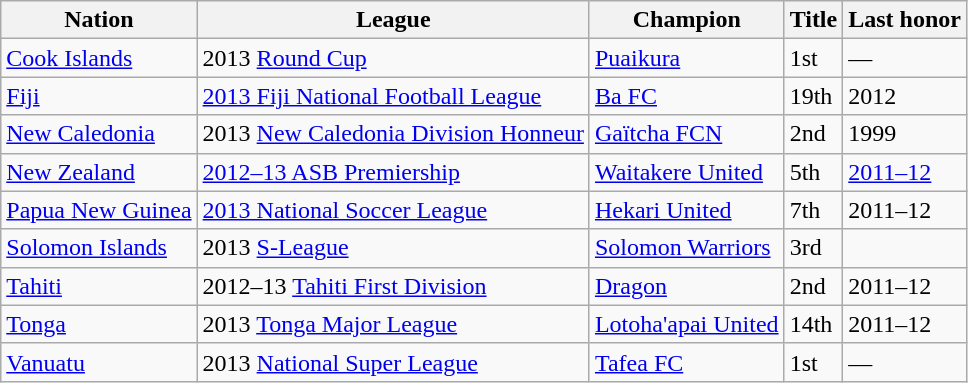<table class="wikitable sortable">
<tr>
<th>Nation</th>
<th>League</th>
<th>Champion</th>
<th>Title</th>
<th>Last honor</th>
</tr>
<tr>
<td> <a href='#'>Cook Islands</a></td>
<td>2013 <a href='#'>Round Cup</a></td>
<td><a href='#'>Puaikura</a></td>
<td>1st</td>
<td>—</td>
</tr>
<tr>
<td> <a href='#'>Fiji</a></td>
<td><a href='#'>2013 Fiji National Football League</a></td>
<td><a href='#'>Ba FC</a></td>
<td>19th</td>
<td>2012</td>
</tr>
<tr>
<td> <a href='#'>New Caledonia</a></td>
<td>2013 <a href='#'>New Caledonia Division Honneur</a></td>
<td><a href='#'>Gaïtcha FCN</a></td>
<td>2nd</td>
<td>1999</td>
</tr>
<tr>
<td> <a href='#'>New Zealand</a></td>
<td><a href='#'>2012–13 ASB Premiership</a></td>
<td><a href='#'>Waitakere United</a></td>
<td>5th</td>
<td><a href='#'>2011–12</a></td>
</tr>
<tr>
<td> <a href='#'>Papua New Guinea</a></td>
<td><a href='#'>2013 National Soccer League</a></td>
<td><a href='#'>Hekari United</a></td>
<td>7th</td>
<td>2011–12</td>
</tr>
<tr>
<td> <a href='#'>Solomon Islands</a></td>
<td>2013 <a href='#'>S-League</a></td>
<td><a href='#'>Solomon Warriors</a></td>
<td>3rd</td>
<td></td>
</tr>
<tr>
<td> <a href='#'>Tahiti</a></td>
<td>2012–13 <a href='#'>Tahiti First Division</a></td>
<td><a href='#'>Dragon</a></td>
<td>2nd</td>
<td>2011–12</td>
</tr>
<tr>
<td> <a href='#'>Tonga</a></td>
<td>2013 <a href='#'>Tonga Major League</a></td>
<td><a href='#'>Lotoha'apai United</a></td>
<td>14th</td>
<td>2011–12</td>
</tr>
<tr>
<td> <a href='#'>Vanuatu</a></td>
<td>2013 <a href='#'>National Super League</a></td>
<td><a href='#'>Tafea FC</a></td>
<td>1st</td>
<td>—</td>
</tr>
</table>
